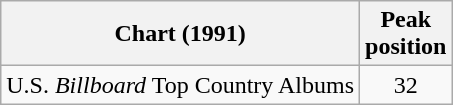<table class="wikitable">
<tr>
<th>Chart (1991)</th>
<th>Peak<br>position</th>
</tr>
<tr>
<td>U.S. <em>Billboard</em> Top Country Albums</td>
<td align="center">32</td>
</tr>
</table>
